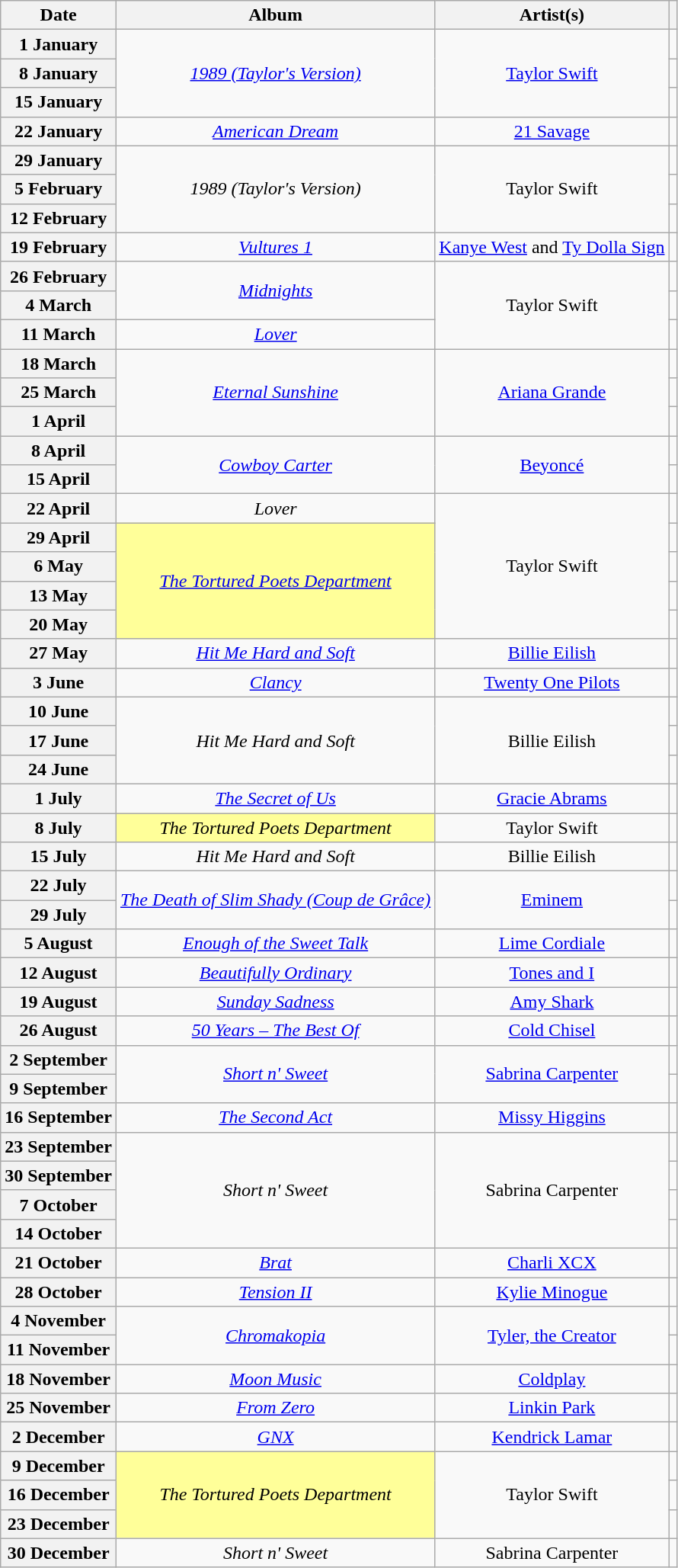<table class="wikitable plainrowheaders" style="text-align:center;">
<tr>
<th scope="col">Date</th>
<th scope="col">Album</th>
<th scope="col">Artist(s)</th>
<th scope="col"></th>
</tr>
<tr>
<th scope="row">1 January</th>
<td rowspan="3"><em><a href='#'>1989 (Taylor's Version)</a></em></td>
<td rowspan="3"><a href='#'>Taylor Swift</a></td>
<td></td>
</tr>
<tr>
<th scope="row">8 January</th>
<td></td>
</tr>
<tr>
<th scope="row">15 January</th>
<td></td>
</tr>
<tr>
<th scope="row">22 January</th>
<td><em><a href='#'>American Dream</a></em></td>
<td><a href='#'>21 Savage</a></td>
<td></td>
</tr>
<tr>
<th scope="row">29 January</th>
<td rowspan="3"><em>1989 (Taylor's Version)</em></td>
<td rowspan="3">Taylor Swift</td>
<td></td>
</tr>
<tr>
<th scope="row">5 February</th>
<td></td>
</tr>
<tr>
<th scope="row">12 February</th>
<td></td>
</tr>
<tr>
<th scope="row">19 February</th>
<td><em><a href='#'>Vultures 1</a></em></td>
<td><a href='#'>Kanye West</a> and <a href='#'>Ty Dolla Sign</a></td>
<td></td>
</tr>
<tr>
<th scope="row">26 February</th>
<td rowspan="2"><em><a href='#'>Midnights</a></em></td>
<td rowspan="3">Taylor Swift</td>
<td></td>
</tr>
<tr>
<th scope="row">4 March</th>
<td></td>
</tr>
<tr>
<th scope="row">11 March</th>
<td><em><a href='#'>Lover</a></em></td>
<td></td>
</tr>
<tr>
<th scope="row">18 March</th>
<td rowspan="3"><em><a href='#'>Eternal Sunshine</a></em></td>
<td rowspan="3"><a href='#'>Ariana Grande</a></td>
<td></td>
</tr>
<tr>
<th scope="row">25 March</th>
<td></td>
</tr>
<tr>
<th scope="row">1 April</th>
<td></td>
</tr>
<tr>
<th scope="row">8 April</th>
<td rowspan="2"><em><a href='#'>Cowboy Carter</a></em></td>
<td rowspan="2"><a href='#'>Beyoncé</a></td>
<td></td>
</tr>
<tr>
<th scope="row">15 April</th>
<td></td>
</tr>
<tr>
<th scope="row">22 April</th>
<td><em>Lover</em></td>
<td rowspan="5">Taylor Swift</td>
<td></td>
</tr>
<tr>
<th scope="row">29 April</th>
<td rowspan="4" bgcolor=#FFFF99><em><a href='#'>The Tortured Poets Department</a></em></td>
<td></td>
</tr>
<tr>
<th scope="row">6 May</th>
<td></td>
</tr>
<tr>
<th scope="row">13 May</th>
<td></td>
</tr>
<tr>
<th scope="row">20 May</th>
<td></td>
</tr>
<tr>
<th scope="row">27 May</th>
<td><em><a href='#'>Hit Me Hard and Soft</a></em></td>
<td><a href='#'>Billie Eilish</a></td>
<td></td>
</tr>
<tr>
<th scope="row">3 June</th>
<td><em><a href='#'>Clancy</a></em></td>
<td><a href='#'>Twenty One Pilots</a></td>
<td></td>
</tr>
<tr>
<th scope="row">10 June</th>
<td rowspan="3"><em>Hit Me Hard and Soft</em></td>
<td rowspan="3">Billie Eilish</td>
<td></td>
</tr>
<tr>
<th scope="row">17 June</th>
<td></td>
</tr>
<tr>
<th scope="row">24 June</th>
<td></td>
</tr>
<tr>
<th scope="row">1 July</th>
<td><em><a href='#'>The Secret of Us</a></em></td>
<td><a href='#'>Gracie Abrams</a></td>
<td></td>
</tr>
<tr>
<th scope="row">8 July</th>
<td rowspan="1" bgcolor=#FFFF99><em>The Tortured Poets Department</em></td>
<td>Taylor Swift</td>
<td></td>
</tr>
<tr>
<th scope="row">15 July</th>
<td><em>Hit Me Hard and Soft</em></td>
<td>Billie Eilish</td>
<td></td>
</tr>
<tr>
<th scope="row">22 July</th>
<td rowspan="2"><em><a href='#'>The Death of Slim Shady (Coup de Grâce)</a></em></td>
<td rowspan="2"><a href='#'>Eminem</a></td>
<td></td>
</tr>
<tr>
<th scope="row">29 July</th>
<td></td>
</tr>
<tr>
<th scope="row">5 August</th>
<td><em><a href='#'>Enough of the Sweet Talk</a></em></td>
<td><a href='#'>Lime Cordiale</a></td>
<td></td>
</tr>
<tr>
<th scope="row">12 August</th>
<td><em><a href='#'>Beautifully Ordinary</a></em></td>
<td><a href='#'>Tones and I</a></td>
<td></td>
</tr>
<tr>
<th scope="row">19 August</th>
<td><em><a href='#'>Sunday Sadness</a></em></td>
<td><a href='#'>Amy Shark</a></td>
<td></td>
</tr>
<tr>
<th scope="row">26 August</th>
<td><em><a href='#'>50 Years – The Best Of</a></em></td>
<td><a href='#'>Cold Chisel</a></td>
<td></td>
</tr>
<tr>
<th scope="row">2 September</th>
<td rowspan="2"><em><a href='#'>Short n' Sweet</a></em></td>
<td rowspan="2"><a href='#'>Sabrina Carpenter</a></td>
<td></td>
</tr>
<tr>
<th scope="row">9 September</th>
<td></td>
</tr>
<tr>
<th scope="row">16 September</th>
<td><em><a href='#'>The Second Act</a></em></td>
<td><a href='#'>Missy Higgins</a></td>
<td></td>
</tr>
<tr>
<th scope="row">23 September</th>
<td rowspan="4"><em>Short n' Sweet</em></td>
<td rowspan="4">Sabrina Carpenter</td>
<td></td>
</tr>
<tr>
<th scope="row">30 September</th>
<td></td>
</tr>
<tr>
<th scope="row">7 October</th>
<td></td>
</tr>
<tr>
<th scope="row">14 October</th>
<td></td>
</tr>
<tr>
<th scope="row">21 October</th>
<td><em><a href='#'>Brat</a></em></td>
<td><a href='#'>Charli XCX</a></td>
<td></td>
</tr>
<tr>
<th scope="row">28 October</th>
<td><em><a href='#'>Tension II</a></em></td>
<td><a href='#'>Kylie Minogue</a></td>
<td></td>
</tr>
<tr>
<th scope="row">4 November</th>
<td rowspan="2"><em><a href='#'>Chromakopia</a></em></td>
<td rowspan="2"><a href='#'>Tyler, the Creator</a></td>
<td></td>
</tr>
<tr>
<th scope="row">11 November</th>
<td></td>
</tr>
<tr>
<th scope="row">18 November</th>
<td><em><a href='#'>Moon Music</a></em></td>
<td><a href='#'>Coldplay</a></td>
<td></td>
</tr>
<tr>
<th scope="row">25 November</th>
<td><em><a href='#'>From Zero</a></em></td>
<td><a href='#'>Linkin Park</a></td>
<td></td>
</tr>
<tr>
<th scope="row">2 December</th>
<td><em><a href='#'>GNX</a></em></td>
<td><a href='#'>Kendrick Lamar</a></td>
<td></td>
</tr>
<tr>
<th scope="row">9 December</th>
<td rowspan="3"bgcolor=#FFFF99><em>The Tortured Poets Department</em></td>
<td rowspan="3">Taylor Swift</td>
<td></td>
</tr>
<tr>
<th scope="row">16 December</th>
<td></td>
</tr>
<tr>
<th scope="row">23 December</th>
<td></td>
</tr>
<tr>
<th scope="row">30 December</th>
<td><em>Short n' Sweet</em></td>
<td>Sabrina Carpenter</td>
<td></td>
</tr>
</table>
